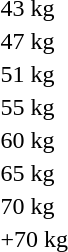<table>
<tr>
<td rowspan=2>43 kg</td>
<td rowspan=2></td>
<td rowspan=2></td>
<td></td>
</tr>
<tr>
<td></td>
</tr>
<tr>
<td rowspan=2>47 kg</td>
<td rowspan=2></td>
<td rowspan=2></td>
<td></td>
</tr>
<tr>
<td></td>
</tr>
<tr>
<td rowspan=2>51 kg</td>
<td rowspan=2></td>
<td rowspan=2></td>
<td></td>
</tr>
<tr>
<td></td>
</tr>
<tr>
<td rowspan=2>55 kg</td>
<td rowspan=2></td>
<td rowspan=2></td>
<td></td>
</tr>
<tr>
<td></td>
</tr>
<tr>
<td rowspan=2>60 kg</td>
<td rowspan=2></td>
<td rowspan=2></td>
<td></td>
</tr>
<tr>
<td></td>
</tr>
<tr>
<td rowspan=2>65 kg</td>
<td rowspan=2></td>
<td rowspan=2></td>
<td></td>
</tr>
<tr>
<td></td>
</tr>
<tr>
<td rowspan=2>70 kg</td>
<td rowspan=2></td>
<td rowspan=2></td>
<td></td>
</tr>
<tr>
<td></td>
</tr>
<tr>
<td rowspan=2>+70 kg</td>
<td rowspan=2></td>
<td rowspan=2></td>
<td></td>
</tr>
<tr>
<td></td>
</tr>
</table>
